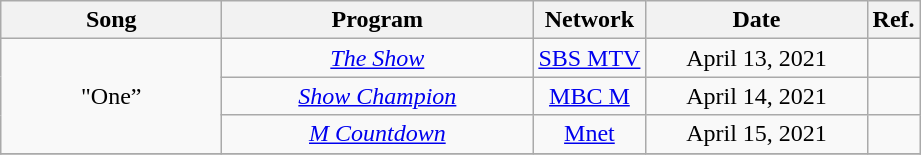<table class="wikitable" style="text-align:center">
<tr>
<th width="140">Song</th>
<th width="200">Program</th>
<th>Network</th>
<th width="140">Date</th>
<th>Ref.</th>
</tr>
<tr>
<td rowspan="3">"One”</td>
<td><em><a href='#'>The Show</a></em></td>
<td><a href='#'>SBS MTV</a></td>
<td>April 13, 2021</td>
<td></td>
</tr>
<tr>
<td><em><a href='#'>Show Champion</a></em></td>
<td><a href='#'>MBC M</a></td>
<td>April 14, 2021</td>
<td></td>
</tr>
<tr>
<td><em><a href='#'>M Countdown</a></em></td>
<td><a href='#'>Mnet</a></td>
<td>April 15, 2021</td>
<td></td>
</tr>
<tr>
</tr>
</table>
